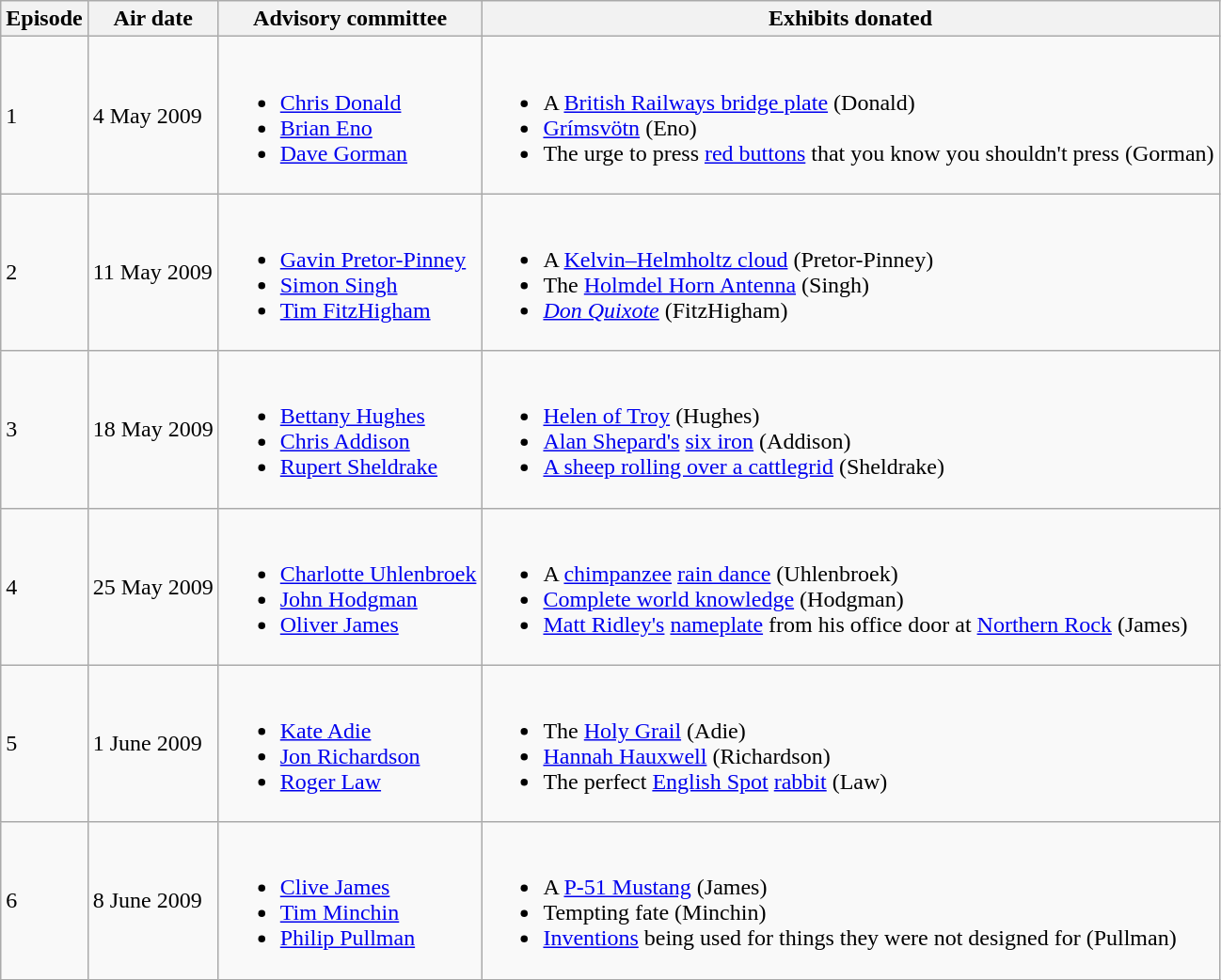<table class="wikitable">
<tr>
<th>Episode</th>
<th>Air date</th>
<th>Advisory committee</th>
<th>Exhibits donated</th>
</tr>
<tr>
<td>1</td>
<td>4 May 2009</td>
<td><br><ul><li><a href='#'>Chris Donald</a></li><li><a href='#'>Brian Eno</a></li><li><a href='#'>Dave Gorman</a></li></ul></td>
<td><br><ul><li>A <a href='#'>British Railways bridge plate</a> (Donald)</li><li><a href='#'>Grímsvötn</a> (Eno)</li><li>The urge to press <a href='#'>red buttons</a> that you know you shouldn't press (Gorman)</li></ul></td>
</tr>
<tr>
<td>2</td>
<td>11 May 2009</td>
<td><br><ul><li><a href='#'>Gavin Pretor-Pinney</a></li><li><a href='#'>Simon Singh</a></li><li><a href='#'>Tim FitzHigham</a></li></ul></td>
<td><br><ul><li>A <a href='#'>Kelvin–Helmholtz cloud</a> (Pretor-Pinney)</li><li>The <a href='#'>Holmdel Horn Antenna</a> (Singh)</li><li><em><a href='#'>Don Quixote</a></em> (FitzHigham)</li></ul></td>
</tr>
<tr>
<td>3</td>
<td>18 May 2009</td>
<td><br><ul><li><a href='#'>Bettany Hughes</a></li><li><a href='#'>Chris Addison</a></li><li><a href='#'>Rupert Sheldrake</a></li></ul></td>
<td><br><ul><li><a href='#'>Helen of Troy</a> (Hughes)</li><li><a href='#'>Alan Shepard's</a> <a href='#'>six iron</a> (Addison)</li><li><a href='#'>A sheep rolling over a cattlegrid</a> (Sheldrake)</li></ul></td>
</tr>
<tr>
<td>4</td>
<td>25 May 2009</td>
<td><br><ul><li><a href='#'>Charlotte Uhlenbroek</a></li><li><a href='#'>John Hodgman</a></li><li><a href='#'>Oliver James</a></li></ul></td>
<td><br><ul><li>A <a href='#'>chimpanzee</a> <a href='#'>rain dance</a> (Uhlenbroek)</li><li><a href='#'>Complete world knowledge</a> (Hodgman)</li><li><a href='#'>Matt Ridley's</a> <a href='#'>nameplate</a> from his office door at <a href='#'>Northern Rock</a> (James)</li></ul></td>
</tr>
<tr>
<td>5</td>
<td>1 June 2009</td>
<td><br><ul><li><a href='#'>Kate Adie</a></li><li><a href='#'>Jon Richardson</a></li><li><a href='#'>Roger Law</a></li></ul></td>
<td><br><ul><li>The <a href='#'>Holy Grail</a> (Adie)</li><li><a href='#'>Hannah Hauxwell</a> (Richardson)</li><li>The perfect <a href='#'>English Spot</a> <a href='#'>rabbit</a> (Law)</li></ul></td>
</tr>
<tr>
<td>6</td>
<td>8 June 2009</td>
<td><br><ul><li><a href='#'>Clive James</a></li><li><a href='#'>Tim Minchin</a></li><li><a href='#'>Philip Pullman</a></li></ul></td>
<td><br><ul><li>A <a href='#'>P-51 Mustang</a> (James)</li><li>Tempting fate (Minchin)</li><li><a href='#'>Inventions</a> being used for things they were not designed for (Pullman)</li></ul></td>
</tr>
</table>
